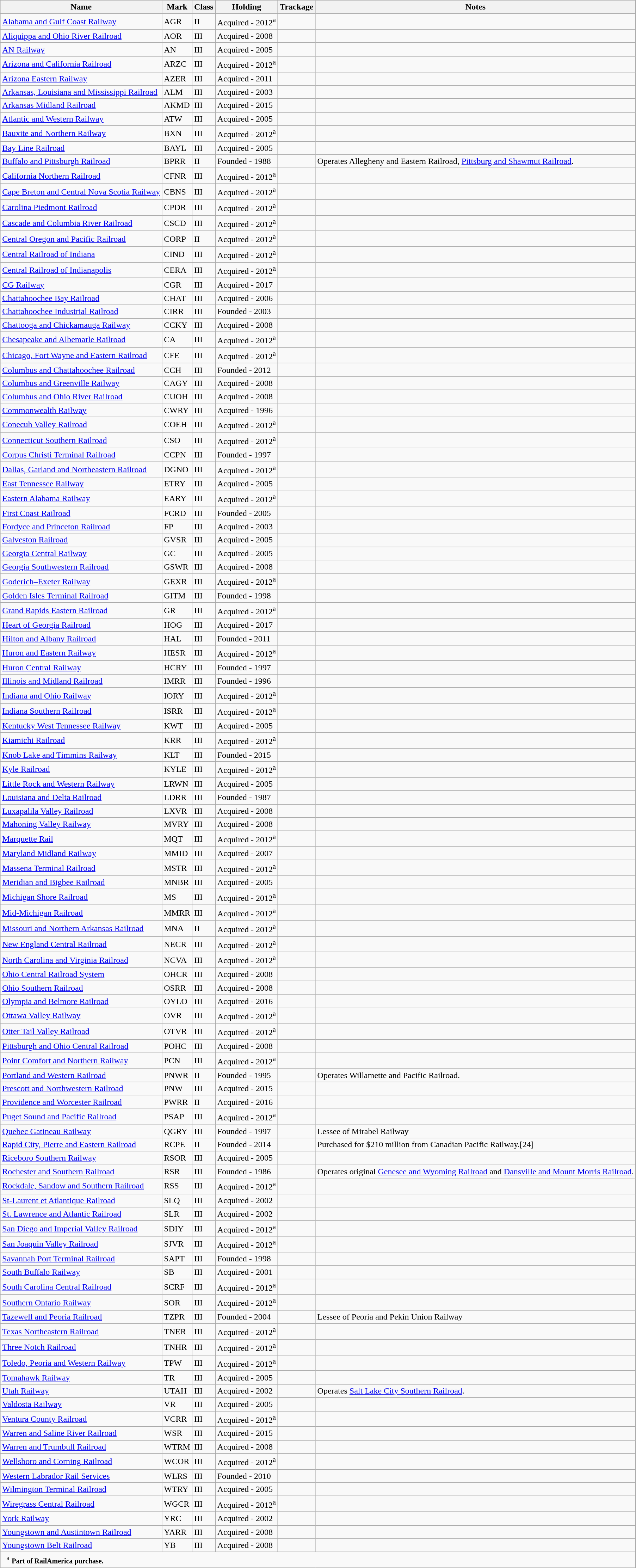<table class="wikitable sortable">
<tr>
<th>Name</th>
<th>Mark</th>
<th>Class</th>
<th>Holding</th>
<th>Trackage</th>
<th>Notes</th>
</tr>
<tr>
<td><a href='#'>Alabama and Gulf Coast Railway</a></td>
<td>AGR</td>
<td>II</td>
<td>Acquired - 2012<sup>a</sup></td>
<td></td>
<td></td>
</tr>
<tr>
<td><a href='#'>Aliquippa and Ohio River Railroad</a></td>
<td>AOR</td>
<td>III</td>
<td>Acquired - 2008</td>
<td></td>
<td></td>
</tr>
<tr>
<td><a href='#'>AN Railway</a></td>
<td>AN</td>
<td>III</td>
<td>Acquired - 2005</td>
<td></td>
<td></td>
</tr>
<tr>
<td><a href='#'>Arizona and California Railroad</a></td>
<td>ARZC</td>
<td>III</td>
<td>Acquired - 2012<sup>a</sup></td>
<td></td>
<td></td>
</tr>
<tr>
<td><a href='#'>Arizona Eastern Railway</a></td>
<td>AZER</td>
<td>III</td>
<td>Acquired - 2011</td>
<td></td>
<td></td>
</tr>
<tr>
<td><a href='#'>Arkansas, Louisiana and Mississippi Railroad</a></td>
<td>ALM</td>
<td>III</td>
<td>Acquired - 2003</td>
<td></td>
<td></td>
</tr>
<tr>
<td><a href='#'>Arkansas Midland Railroad</a></td>
<td>AKMD</td>
<td>III</td>
<td>Acquired - 2015</td>
<td></td>
<td></td>
</tr>
<tr>
<td><a href='#'>Atlantic and Western Railway</a></td>
<td>ATW</td>
<td>III</td>
<td>Acquired - 2005</td>
<td></td>
<td></td>
</tr>
<tr>
<td><a href='#'>Bauxite and Northern Railway</a></td>
<td>BXN</td>
<td>III</td>
<td>Acquired - 2012<sup>a</sup></td>
<td></td>
<td></td>
</tr>
<tr>
<td><a href='#'>Bay Line Railroad</a></td>
<td>BAYL</td>
<td>III</td>
<td>Acquired - 2005</td>
<td></td>
<td></td>
</tr>
<tr>
<td><a href='#'>Buffalo and Pittsburgh Railroad</a></td>
<td>BPRR</td>
<td>II</td>
<td>Founded - 1988</td>
<td></td>
<td>Operates Allegheny and Eastern Railroad, <a href='#'>Pittsburg and Shawmut Railroad</a>.</td>
</tr>
<tr>
<td><a href='#'>California Northern Railroad</a></td>
<td>CFNR</td>
<td>III</td>
<td>Acquired - 2012<sup>a</sup></td>
<td></td>
<td></td>
</tr>
<tr>
<td><a href='#'>Cape Breton and Central Nova Scotia Railway</a></td>
<td>CBNS</td>
<td>III</td>
<td>Acquired - 2012<sup>a</sup></td>
<td></td>
<td></td>
</tr>
<tr>
<td><a href='#'>Carolina Piedmont Railroad</a></td>
<td>CPDR</td>
<td>III</td>
<td>Acquired - 2012<sup>a</sup></td>
<td></td>
<td></td>
</tr>
<tr>
<td><a href='#'>Cascade and Columbia River Railroad</a></td>
<td>CSCD</td>
<td>III</td>
<td>Acquired - 2012<sup>a</sup></td>
<td></td>
<td></td>
</tr>
<tr>
<td><a href='#'>Central Oregon and Pacific Railroad</a></td>
<td>CORP</td>
<td>II</td>
<td>Acquired - 2012<sup>a</sup></td>
<td></td>
<td></td>
</tr>
<tr>
<td><a href='#'>Central Railroad of Indiana</a></td>
<td>CIND</td>
<td>III</td>
<td>Acquired - 2012<sup>a</sup></td>
<td></td>
<td></td>
</tr>
<tr>
<td><a href='#'>Central Railroad of Indianapolis</a></td>
<td>CERA</td>
<td>III</td>
<td>Acquired - 2012<sup>a</sup></td>
<td></td>
<td></td>
</tr>
<tr>
<td><a href='#'>CG Railway</a></td>
<td>CGR</td>
<td>III</td>
<td>Acquired - 2017</td>
<td></td>
<td></td>
</tr>
<tr>
<td><a href='#'>Chattahoochee Bay Railroad</a></td>
<td>CHAT</td>
<td>III</td>
<td>Acquired - 2006</td>
<td></td>
<td></td>
</tr>
<tr>
<td><a href='#'>Chattahoochee Industrial Railroad</a></td>
<td>CIRR</td>
<td>III</td>
<td>Founded - 2003</td>
<td></td>
<td></td>
</tr>
<tr>
<td><a href='#'>Chattooga and Chickamauga Railway</a></td>
<td>CCKY</td>
<td>III</td>
<td>Acquired - 2008</td>
<td></td>
<td></td>
</tr>
<tr>
<td><a href='#'>Chesapeake and Albemarle Railroad</a></td>
<td>CA</td>
<td>III</td>
<td>Acquired - 2012<sup>a</sup></td>
<td></td>
<td></td>
</tr>
<tr>
<td><a href='#'>Chicago, Fort Wayne and Eastern Railroad</a></td>
<td>CFE</td>
<td>III</td>
<td>Acquired - 2012<sup>a</sup></td>
<td></td>
<td></td>
</tr>
<tr>
<td><a href='#'>Columbus and Chattahoochee Railroad</a></td>
<td>CCH</td>
<td>III</td>
<td>Founded - 2012</td>
<td></td>
<td></td>
</tr>
<tr>
<td><a href='#'>Columbus and Greenville Railway</a></td>
<td>CAGY</td>
<td>III</td>
<td>Acquired - 2008</td>
<td></td>
<td></td>
</tr>
<tr>
<td><a href='#'>Columbus and Ohio River Railroad</a></td>
<td>CUOH</td>
<td>III</td>
<td>Acquired - 2008</td>
<td></td>
<td></td>
</tr>
<tr>
<td><a href='#'>Commonwealth Railway</a></td>
<td>CWRY</td>
<td>III</td>
<td>Acquired - 1996</td>
<td></td>
<td></td>
</tr>
<tr>
<td><a href='#'>Conecuh Valley Railroad</a></td>
<td>COEH</td>
<td>III</td>
<td>Acquired - 2012<sup>a</sup></td>
<td></td>
<td></td>
</tr>
<tr>
<td><a href='#'>Connecticut Southern Railroad</a></td>
<td>CSO</td>
<td>III</td>
<td>Acquired - 2012<sup>a</sup></td>
<td></td>
<td></td>
</tr>
<tr>
<td><a href='#'>Corpus Christi Terminal Railroad</a></td>
<td>CCPN</td>
<td>III</td>
<td>Founded - 1997</td>
<td></td>
<td></td>
</tr>
<tr>
<td><a href='#'>Dallas, Garland and Northeastern Railroad</a></td>
<td>DGNO</td>
<td>III</td>
<td>Acquired - 2012<sup>a</sup></td>
<td></td>
<td></td>
</tr>
<tr>
<td><a href='#'>East Tennessee Railway</a></td>
<td>ETRY</td>
<td>III</td>
<td>Acquired - 2005</td>
<td></td>
<td></td>
</tr>
<tr>
<td><a href='#'>Eastern Alabama Railway</a></td>
<td>EARY</td>
<td>III</td>
<td>Acquired - 2012<sup>a</sup></td>
<td></td>
<td></td>
</tr>
<tr>
<td><a href='#'>First Coast Railroad</a></td>
<td>FCRD</td>
<td>III</td>
<td>Founded - 2005</td>
<td></td>
<td></td>
</tr>
<tr>
<td><a href='#'>Fordyce and Princeton Railroad</a></td>
<td>FP</td>
<td>III</td>
<td>Acquired - 2003</td>
<td></td>
<td></td>
</tr>
<tr>
<td><a href='#'>Galveston Railroad</a></td>
<td>GVSR</td>
<td>III</td>
<td>Acquired - 2005</td>
<td></td>
<td></td>
</tr>
<tr>
<td><a href='#'>Georgia Central Railway</a></td>
<td>GC</td>
<td>III</td>
<td>Acquired - 2005</td>
<td></td>
<td></td>
</tr>
<tr>
<td><a href='#'>Georgia Southwestern Railroad</a></td>
<td>GSWR</td>
<td>III</td>
<td>Acquired - 2008</td>
<td></td>
<td></td>
</tr>
<tr>
<td><a href='#'>Goderich–Exeter Railway</a></td>
<td>GEXR</td>
<td>III</td>
<td>Acquired - 2012<sup>a</sup></td>
<td></td>
<td></td>
</tr>
<tr>
<td><a href='#'>Golden Isles Terminal Railroad</a></td>
<td>GITM</td>
<td>III</td>
<td>Founded - 1998</td>
<td></td>
<td></td>
</tr>
<tr>
<td><a href='#'>Grand Rapids Eastern Railroad</a></td>
<td>GR</td>
<td>III</td>
<td>Acquired - 2012<sup>a</sup></td>
<td></td>
<td></td>
</tr>
<tr>
<td><a href='#'>Heart of Georgia Railroad</a></td>
<td>HOG</td>
<td>III</td>
<td>Acquired - 2017</td>
<td></td>
<td></td>
</tr>
<tr>
<td><a href='#'>Hilton and Albany Railroad</a></td>
<td>HAL</td>
<td>III</td>
<td>Founded - 2011</td>
<td></td>
<td></td>
</tr>
<tr>
<td><a href='#'>Huron and Eastern Railway</a></td>
<td>HESR</td>
<td>III</td>
<td>Acquired - 2012<sup>a</sup></td>
<td></td>
<td></td>
</tr>
<tr>
<td><a href='#'>Huron Central Railway</a></td>
<td>HCRY</td>
<td>III</td>
<td>Founded - 1997</td>
<td></td>
<td></td>
</tr>
<tr>
<td><a href='#'>Illinois and Midland Railroad</a></td>
<td>IMRR</td>
<td>III</td>
<td>Founded - 1996</td>
<td></td>
<td></td>
</tr>
<tr>
<td><a href='#'>Indiana and Ohio Railway</a></td>
<td>IORY</td>
<td>III</td>
<td>Acquired - 2012<sup>a</sup></td>
<td></td>
<td></td>
</tr>
<tr>
<td><a href='#'>Indiana Southern Railroad</a></td>
<td>ISRR</td>
<td>III</td>
<td>Acquired - 2012<sup>a</sup></td>
<td></td>
<td></td>
</tr>
<tr>
<td><a href='#'>Kentucky West Tennessee Railway</a></td>
<td>KWT</td>
<td>III</td>
<td>Acquired - 2005</td>
<td></td>
<td></td>
</tr>
<tr>
<td><a href='#'>Kiamichi Railroad</a></td>
<td>KRR</td>
<td>III</td>
<td>Acquired - 2012<sup>a</sup></td>
<td></td>
<td></td>
</tr>
<tr>
<td><a href='#'>Knob Lake and Timmins Railway</a></td>
<td>KLT</td>
<td>III</td>
<td>Founded - 2015</td>
<td></td>
<td></td>
</tr>
<tr>
<td><a href='#'>Kyle Railroad</a></td>
<td>KYLE</td>
<td>III</td>
<td>Acquired - 2012<sup>a</sup></td>
<td></td>
<td></td>
</tr>
<tr>
<td><a href='#'>Little Rock and Western Railway</a></td>
<td>LRWN</td>
<td>III</td>
<td>Acquired - 2005</td>
<td></td>
<td></td>
</tr>
<tr>
<td><a href='#'>Louisiana and Delta Railroad</a></td>
<td>LDRR</td>
<td>III</td>
<td>Founded - 1987</td>
<td></td>
<td></td>
</tr>
<tr>
<td><a href='#'>Luxapalila Valley Railroad</a></td>
<td>LXVR</td>
<td>III</td>
<td>Acquired - 2008</td>
<td></td>
<td></td>
</tr>
<tr>
<td><a href='#'>Mahoning Valley Railway</a></td>
<td>MVRY</td>
<td>III</td>
<td>Acquired - 2008</td>
<td></td>
<td></td>
</tr>
<tr>
<td><a href='#'>Marquette Rail</a></td>
<td>MQT</td>
<td>III</td>
<td>Acquired - 2012<sup>a</sup></td>
<td></td>
<td></td>
</tr>
<tr>
<td><a href='#'>Maryland Midland Railway</a></td>
<td>MMID</td>
<td>III</td>
<td>Acquired - 2007</td>
<td></td>
<td></td>
</tr>
<tr>
<td><a href='#'>Massena Terminal Railroad</a></td>
<td>MSTR</td>
<td>III</td>
<td>Acquired - 2012<sup>a</sup></td>
<td></td>
<td></td>
</tr>
<tr>
<td><a href='#'>Meridian and Bigbee Railroad</a></td>
<td>MNBR</td>
<td>III</td>
<td>Acquired - 2005</td>
<td></td>
<td></td>
</tr>
<tr>
<td><a href='#'>Michigan Shore Railroad</a></td>
<td>MS</td>
<td>III</td>
<td>Acquired - 2012<sup>a</sup></td>
<td></td>
<td></td>
</tr>
<tr>
<td><a href='#'>Mid-Michigan Railroad</a></td>
<td>MMRR</td>
<td>III</td>
<td>Acquired - 2012<sup>a</sup></td>
<td></td>
<td></td>
</tr>
<tr>
<td><a href='#'>Missouri and Northern Arkansas Railroad</a></td>
<td>MNA</td>
<td>II</td>
<td>Acquired - 2012<sup>a</sup></td>
<td></td>
<td></td>
</tr>
<tr>
<td><a href='#'>New England Central Railroad</a></td>
<td>NECR</td>
<td>III</td>
<td>Acquired - 2012<sup>a</sup></td>
<td></td>
<td></td>
</tr>
<tr>
<td><a href='#'>North Carolina and Virginia Railroad</a></td>
<td>NCVA</td>
<td>III</td>
<td>Acquired - 2012<sup>a</sup></td>
<td></td>
<td></td>
</tr>
<tr>
<td><a href='#'>Ohio Central Railroad System</a></td>
<td>OHCR</td>
<td>III</td>
<td>Acquired - 2008</td>
<td></td>
<td></td>
</tr>
<tr>
<td><a href='#'>Ohio Southern Railroad</a></td>
<td>OSRR</td>
<td>III</td>
<td>Acquired - 2008</td>
<td></td>
<td></td>
</tr>
<tr>
<td><a href='#'>Olympia and Belmore Railroad</a></td>
<td>OYLO</td>
<td>III</td>
<td>Acquired - 2016</td>
<td></td>
<td></td>
</tr>
<tr>
<td><a href='#'>Ottawa Valley Railway</a></td>
<td>OVR</td>
<td>III</td>
<td>Acquired - 2012<sup>a</sup></td>
<td></td>
<td></td>
</tr>
<tr>
<td><a href='#'>Otter Tail Valley Railroad</a></td>
<td>OTVR</td>
<td>III</td>
<td>Acquired - 2012<sup>a</sup></td>
<td></td>
<td></td>
</tr>
<tr>
<td><a href='#'>Pittsburgh and Ohio Central Railroad</a></td>
<td>POHC</td>
<td>III</td>
<td>Acquired - 2008</td>
<td></td>
<td></td>
</tr>
<tr>
<td><a href='#'>Point Comfort and Northern Railway</a></td>
<td>PCN</td>
<td>III</td>
<td>Acquired - 2012<sup>a</sup></td>
<td></td>
<td></td>
</tr>
<tr>
<td><a href='#'>Portland and Western Railroad</a></td>
<td>PNWR</td>
<td>II</td>
<td>Founded - 1995</td>
<td></td>
<td>Operates Willamette and Pacific Railroad.</td>
</tr>
<tr>
<td><a href='#'>Prescott and Northwestern Railroad</a></td>
<td>PNW</td>
<td>III</td>
<td>Acquired - 2015</td>
<td></td>
<td></td>
</tr>
<tr>
<td><a href='#'>Providence and Worcester Railroad</a></td>
<td>PWRR</td>
<td>II</td>
<td>Acquired - 2016</td>
<td></td>
<td></td>
</tr>
<tr>
<td><a href='#'>Puget Sound and Pacific Railroad</a></td>
<td>PSAP</td>
<td>III</td>
<td>Acquired - 2012<sup>a</sup></td>
<td></td>
<td></td>
</tr>
<tr>
<td><a href='#'>Quebec Gatineau Railway</a></td>
<td>QGRY</td>
<td>III</td>
<td>Founded - 1997</td>
<td></td>
<td>Lessee of Mirabel Railway</td>
</tr>
<tr>
<td><a href='#'>Rapid City, Pierre and Eastern Railroad</a></td>
<td>RCPE</td>
<td>II</td>
<td>Founded - 2014</td>
<td></td>
<td>Purchased for $210 million from Canadian Pacific Railway.[24]</td>
</tr>
<tr>
<td><a href='#'>Riceboro Southern Railway</a></td>
<td>RSOR</td>
<td>III</td>
<td>Acquired - 2005</td>
<td></td>
<td></td>
</tr>
<tr>
<td><a href='#'>Rochester and Southern Railroad</a></td>
<td>RSR</td>
<td>III</td>
<td>Founded - 1986</td>
<td></td>
<td>Operates original <a href='#'>Genesee and Wyoming Railroad</a> and <a href='#'>Dansville and Mount Morris Railroad</a>.</td>
</tr>
<tr>
<td><a href='#'>Rockdale, Sandow and Southern Railroad</a></td>
<td>RSS</td>
<td>III</td>
<td>Acquired - 2012<sup>a</sup></td>
<td></td>
<td></td>
</tr>
<tr>
<td><a href='#'>St-Laurent et Atlantique Railroad</a></td>
<td>SLQ</td>
<td>III</td>
<td>Acquired - 2002</td>
<td></td>
<td></td>
</tr>
<tr>
<td><a href='#'>St. Lawrence and Atlantic Railroad</a></td>
<td>SLR</td>
<td>III</td>
<td>Acquired - 2002</td>
<td></td>
<td></td>
</tr>
<tr>
<td><a href='#'>San Diego and Imperial Valley Railroad</a></td>
<td>SDIY</td>
<td>III</td>
<td>Acquired - 2012<sup>a</sup></td>
<td></td>
<td></td>
</tr>
<tr>
<td><a href='#'>San Joaquin Valley Railroad</a></td>
<td>SJVR</td>
<td>III</td>
<td>Acquired - 2012<sup>a</sup></td>
<td></td>
<td></td>
</tr>
<tr>
<td><a href='#'>Savannah Port Terminal Railroad</a></td>
<td>SAPT</td>
<td>III</td>
<td>Founded - 1998</td>
<td></td>
<td></td>
</tr>
<tr>
<td><a href='#'>South Buffalo Railway</a></td>
<td>SB</td>
<td>III</td>
<td>Acquired - 2001</td>
<td></td>
<td></td>
</tr>
<tr>
<td><a href='#'>South Carolina Central Railroad</a></td>
<td>SCRF</td>
<td>III</td>
<td>Acquired - 2012<sup>a</sup></td>
<td></td>
<td></td>
</tr>
<tr>
<td><a href='#'>Southern Ontario Railway</a></td>
<td>SOR</td>
<td>III</td>
<td>Acquired - 2012<sup>a</sup></td>
<td></td>
<td></td>
</tr>
<tr>
<td><a href='#'>Tazewell and Peoria Railroad</a></td>
<td>TZPR</td>
<td>III</td>
<td>Founded - 2004</td>
<td></td>
<td>Lessee of Peoria and Pekin Union Railway</td>
</tr>
<tr>
<td><a href='#'>Texas Northeastern Railroad</a></td>
<td>TNER</td>
<td>III</td>
<td>Acquired - 2012<sup>a</sup></td>
<td></td>
<td></td>
</tr>
<tr>
<td><a href='#'>Three Notch Railroad</a></td>
<td>TNHR</td>
<td>III</td>
<td>Acquired - 2012<sup>a</sup></td>
<td></td>
<td></td>
</tr>
<tr>
<td><a href='#'>Toledo, Peoria and Western Railway</a></td>
<td>TPW</td>
<td>III</td>
<td>Acquired - 2012<sup>a</sup></td>
<td></td>
<td></td>
</tr>
<tr>
<td><a href='#'>Tomahawk Railway</a></td>
<td>TR</td>
<td>III</td>
<td>Acquired - 2005</td>
<td></td>
<td></td>
</tr>
<tr>
<td><a href='#'>Utah Railway</a></td>
<td>UTAH</td>
<td>III</td>
<td>Acquired - 2002</td>
<td></td>
<td>Operates <a href='#'>Salt Lake City Southern Railroad</a>.</td>
</tr>
<tr>
<td><a href='#'>Valdosta Railway</a></td>
<td>VR</td>
<td>III</td>
<td>Acquired - 2005</td>
<td></td>
<td></td>
</tr>
<tr>
<td><a href='#'>Ventura County Railroad</a></td>
<td>VCRR</td>
<td>III</td>
<td>Acquired - 2012<sup>a</sup></td>
<td></td>
<td></td>
</tr>
<tr>
<td><a href='#'>Warren and Saline River Railroad</a></td>
<td>WSR</td>
<td>III</td>
<td>Acquired - 2015</td>
<td></td>
<td></td>
</tr>
<tr>
<td><a href='#'>Warren and Trumbull Railroad</a></td>
<td>WTRM</td>
<td>III</td>
<td>Acquired - 2008</td>
<td></td>
<td></td>
</tr>
<tr>
<td><a href='#'>Wellsboro and Corning Railroad</a></td>
<td>WCOR</td>
<td>III</td>
<td>Acquired - 2012<sup>a</sup></td>
<td></td>
<td></td>
</tr>
<tr>
<td><a href='#'>Western Labrador Rail Services</a></td>
<td>WLRS</td>
<td>III</td>
<td>Founded - 2010</td>
<td></td>
<td></td>
</tr>
<tr>
<td><a href='#'>Wilmington Terminal Railroad</a></td>
<td>WTRY</td>
<td>III</td>
<td>Acquired - 2005</td>
<td></td>
<td></td>
</tr>
<tr>
<td><a href='#'>Wiregrass Central Railroad</a></td>
<td>WGCR</td>
<td>III</td>
<td>Acquired - 2012<sup>a</sup></td>
<td></td>
<td></td>
</tr>
<tr>
<td><a href='#'>York Railway</a></td>
<td>YRC</td>
<td>III</td>
<td>Acquired - 2002</td>
<td></td>
<td></td>
</tr>
<tr>
<td><a href='#'>Youngstown and Austintown Railroad</a></td>
<td>YARR</td>
<td>III</td>
<td>Acquired - 2008</td>
<td></td>
<td></td>
</tr>
<tr>
<td><a href='#'>Youngstown Belt Railroad</a></td>
<td>YB</td>
<td>III</td>
<td>Acquired - 2008</td>
<td></td>
<td></td>
</tr>
<tr - class="sortbottom">
<td colspan=6>  <sup>a</sup> <small><strong>Part of RailAmerica purchase.</strong></small></td>
</tr>
</table>
